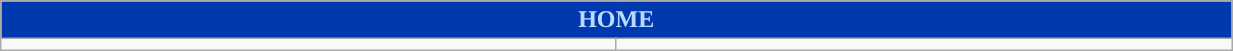<table class="wikitable collapsible collapsed" style="width:65%">
<tr>
<th colspan=7 ! style="color:#BADAFF; background:#0038af">HOME</th>
</tr>
<tr>
<td></td>
<td></td>
</tr>
</table>
